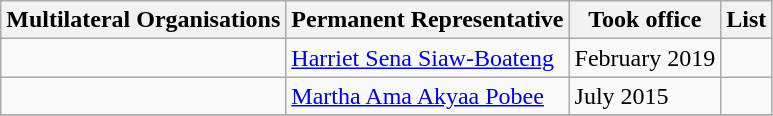<table class="wikitable">
<tr>
<th>Multilateral Organisations</th>
<th>Permanent Representative</th>
<th>Took office</th>
<th>List</th>
</tr>
<tr>
<td></td>
<td><a href='#'>Harriet Sena Siaw-Boateng</a></td>
<td>February 2019</td>
<td></td>
</tr>
<tr>
<td></td>
<td><a href='#'>Martha Ama Akyaa Pobee</a></td>
<td>July 2015</td>
<td></td>
</tr>
<tr>
</tr>
</table>
